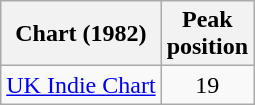<table class="wikitable sortable">
<tr>
<th scope="col">Chart (1982)</th>
<th scope="col">Peak<br>position</th>
</tr>
<tr>
<td><a href='#'>UK Indie Chart</a></td>
<td style="text-align:center;">19</td>
</tr>
</table>
